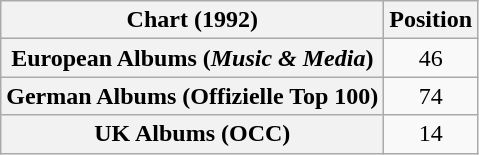<table class="wikitable sortable plainrowheaders" style="text-align:center">
<tr>
<th scope="col">Chart (1992)</th>
<th scope="col">Position</th>
</tr>
<tr>
<th scope="row">European Albums (<em>Music & Media</em>)</th>
<td>46</td>
</tr>
<tr>
<th scope="row">German Albums (Offizielle Top 100)</th>
<td>74</td>
</tr>
<tr>
<th scope="row">UK Albums (OCC)</th>
<td>14</td>
</tr>
</table>
